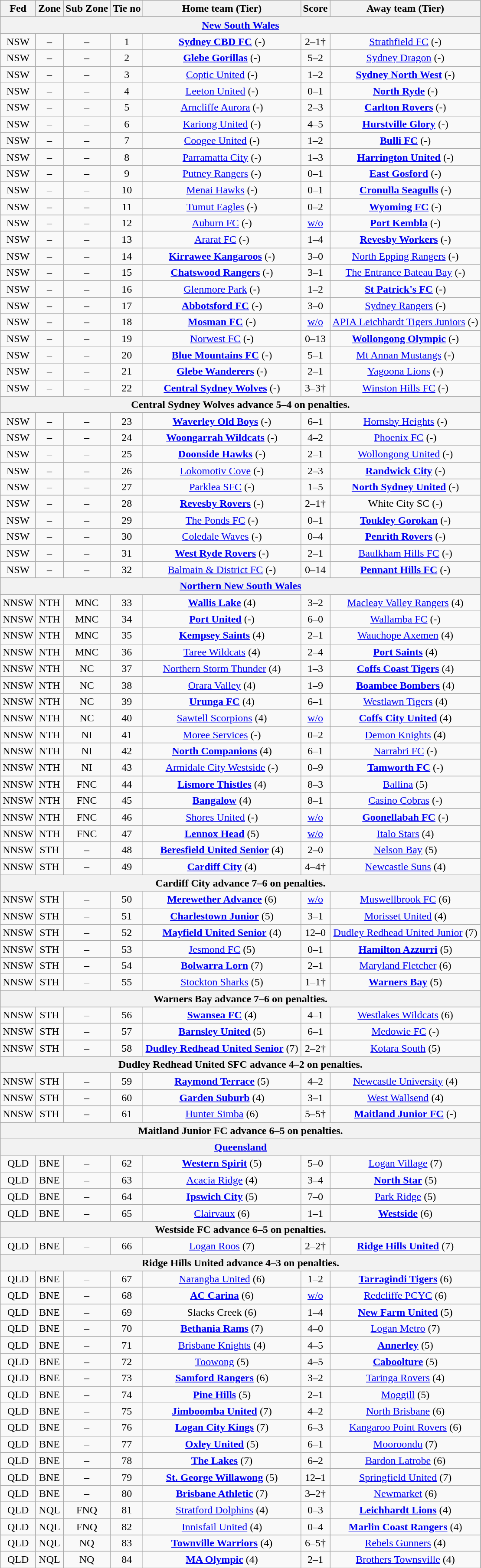<table class="wikitable" style="text-align:center">
<tr>
<th>Fed</th>
<th>Zone</th>
<th>Sub Zone</th>
<th>Tie no</th>
<th>Home team (Tier)</th>
<th>Score</th>
<th>Away team (Tier)</th>
</tr>
<tr>
<th colspan=7><a href='#'>New South Wales</a></th>
</tr>
<tr>
<td>NSW</td>
<td>–</td>
<td>–</td>
<td>1</td>
<td><strong><a href='#'>Sydney CBD FC</a></strong> (-)</td>
<td>2–1†</td>
<td><a href='#'>Strathfield FC</a> (-)</td>
</tr>
<tr>
<td>NSW</td>
<td>–</td>
<td>–</td>
<td>2</td>
<td><strong><a href='#'>Glebe Gorillas</a></strong> (-)</td>
<td>5–2</td>
<td><a href='#'>Sydney Dragon</a> (-)</td>
</tr>
<tr>
<td>NSW</td>
<td>–</td>
<td>–</td>
<td>3</td>
<td><a href='#'>Coptic United</a> (-)</td>
<td>1–2</td>
<td><strong><a href='#'>Sydney North West</a></strong> (-)</td>
</tr>
<tr>
<td>NSW</td>
<td>–</td>
<td>–</td>
<td>4</td>
<td><a href='#'>Leeton United</a> (-)</td>
<td>0–1</td>
<td><strong><a href='#'>North Ryde</a></strong> (-)</td>
</tr>
<tr>
<td>NSW</td>
<td>–</td>
<td>–</td>
<td>5</td>
<td><a href='#'>Arncliffe Aurora</a> (-)</td>
<td>2–3</td>
<td><strong><a href='#'>Carlton Rovers</a></strong> (-)</td>
</tr>
<tr>
<td>NSW</td>
<td>–</td>
<td>–</td>
<td>6</td>
<td><a href='#'>Kariong United</a> (-)</td>
<td>4–5</td>
<td><strong><a href='#'>Hurstville Glory</a></strong> (-)</td>
</tr>
<tr>
<td>NSW</td>
<td>–</td>
<td>–</td>
<td>7</td>
<td><a href='#'>Coogee United</a> (-)</td>
<td>1–2</td>
<td><strong><a href='#'>Bulli FC</a></strong> (-)</td>
</tr>
<tr>
<td>NSW</td>
<td>–</td>
<td>–</td>
<td>8</td>
<td><a href='#'>Parramatta City</a> (-)</td>
<td>1–3</td>
<td><strong><a href='#'>Harrington United</a></strong> (-)</td>
</tr>
<tr>
<td>NSW</td>
<td>–</td>
<td>–</td>
<td>9</td>
<td><a href='#'>Putney Rangers</a> (-)</td>
<td>0–1</td>
<td><strong><a href='#'>East Gosford</a></strong> (-)</td>
</tr>
<tr>
<td>NSW</td>
<td>–</td>
<td>–</td>
<td>10</td>
<td><a href='#'>Menai Hawks</a> (-)</td>
<td>0–1</td>
<td><strong><a href='#'>Cronulla Seagulls</a></strong> (-)</td>
</tr>
<tr>
<td>NSW</td>
<td>–</td>
<td>–</td>
<td>11</td>
<td><a href='#'>Tumut Eagles</a> (-)</td>
<td>0–2</td>
<td><strong><a href='#'>Wyoming FC</a></strong> (-)</td>
</tr>
<tr>
<td>NSW</td>
<td>–</td>
<td>–</td>
<td>12</td>
<td><a href='#'>Auburn FC</a> (-)</td>
<td><a href='#'>w/o</a></td>
<td><strong><a href='#'>Port Kembla</a></strong> (-)</td>
</tr>
<tr>
<td>NSW</td>
<td>–</td>
<td>–</td>
<td>13</td>
<td><a href='#'>Ararat FC</a> (-)</td>
<td>1–4</td>
<td><strong><a href='#'>Revesby Workers</a></strong> (-)</td>
</tr>
<tr>
<td>NSW</td>
<td>–</td>
<td>–</td>
<td>14</td>
<td><strong><a href='#'>Kirrawee Kangaroos</a></strong> (-)</td>
<td>3–0</td>
<td><a href='#'>North Epping Rangers</a> (-)</td>
</tr>
<tr>
<td>NSW</td>
<td>–</td>
<td>–</td>
<td>15</td>
<td><strong><a href='#'>Chatswood Rangers</a></strong> (-)</td>
<td>3–1</td>
<td><a href='#'>The Entrance Bateau Bay</a> (-)</td>
</tr>
<tr>
<td>NSW</td>
<td>–</td>
<td>–</td>
<td>16</td>
<td><a href='#'>Glenmore Park</a> (-)</td>
<td>1–2</td>
<td><strong><a href='#'>St Patrick's FC</a></strong> (-)</td>
</tr>
<tr>
<td>NSW</td>
<td>–</td>
<td>–</td>
<td>17</td>
<td><strong><a href='#'>Abbotsford FC</a></strong> (-)</td>
<td>3–0</td>
<td><a href='#'>Sydney Rangers</a> (-)</td>
</tr>
<tr>
<td>NSW</td>
<td>–</td>
<td>–</td>
<td>18</td>
<td><strong><a href='#'>Mosman FC</a></strong> (-)</td>
<td><a href='#'>w/o</a></td>
<td><a href='#'>APIA Leichhardt Tigers Juniors</a> (-)</td>
</tr>
<tr>
<td>NSW</td>
<td>–</td>
<td>–</td>
<td>19</td>
<td><a href='#'>Norwest FC</a> (-)</td>
<td>0–13</td>
<td><strong><a href='#'>Wollongong Olympic</a></strong> (-)</td>
</tr>
<tr>
<td>NSW</td>
<td>–</td>
<td>–</td>
<td>20</td>
<td><strong><a href='#'>Blue Mountains FC</a></strong> (-)</td>
<td>5–1</td>
<td><a href='#'>Mt Annan Mustangs</a> (-)</td>
</tr>
<tr>
<td>NSW</td>
<td>–</td>
<td>–</td>
<td>21</td>
<td><strong><a href='#'>Glebe Wanderers</a></strong> (-)</td>
<td>2–1</td>
<td><a href='#'>Yagoona Lions</a> (-)</td>
</tr>
<tr>
<td>NSW</td>
<td>–</td>
<td>–</td>
<td>22</td>
<td><strong><a href='#'>Central Sydney Wolves</a></strong> (-)</td>
<td>3–3†</td>
<td><a href='#'>Winston Hills FC</a> (-)</td>
</tr>
<tr>
<th colspan=7>Central Sydney Wolves advance 5–4 on penalties.</th>
</tr>
<tr>
<td>NSW</td>
<td>–</td>
<td>–</td>
<td>23</td>
<td><strong><a href='#'>Waverley Old Boys</a></strong> (-)</td>
<td>6–1</td>
<td><a href='#'>Hornsby Heights</a> (-)</td>
</tr>
<tr>
<td>NSW</td>
<td>–</td>
<td>–</td>
<td>24</td>
<td><strong><a href='#'>Woongarrah Wildcats</a></strong> (-)</td>
<td>4–2</td>
<td><a href='#'>Phoenix FC</a> (-)</td>
</tr>
<tr>
<td>NSW</td>
<td>–</td>
<td>–</td>
<td>25</td>
<td><strong><a href='#'>Doonside Hawks</a></strong> (-)</td>
<td>2–1</td>
<td><a href='#'>Wollongong United</a> (-)</td>
</tr>
<tr>
<td>NSW</td>
<td>–</td>
<td>–</td>
<td>26</td>
<td><a href='#'>Lokomotiv Cove</a> (-)</td>
<td>2–3</td>
<td><strong><a href='#'>Randwick City</a></strong> (-)</td>
</tr>
<tr>
<td>NSW</td>
<td>–</td>
<td>–</td>
<td>27</td>
<td><a href='#'>Parklea SFC</a> (-)</td>
<td>1–5</td>
<td><strong><a href='#'>North Sydney United</a></strong> (-)</td>
</tr>
<tr>
<td>NSW</td>
<td>–</td>
<td>–</td>
<td>28</td>
<td><strong><a href='#'>Revesby Rovers</a></strong> (-)</td>
<td>2–1†</td>
<td>White City SC (-)</td>
</tr>
<tr>
<td>NSW</td>
<td>–</td>
<td>–</td>
<td>29</td>
<td><a href='#'>The Ponds FC</a> (-)</td>
<td>0–1</td>
<td><strong><a href='#'>Toukley Gorokan</a></strong> (-)</td>
</tr>
<tr>
<td>NSW</td>
<td>–</td>
<td>–</td>
<td>30</td>
<td><a href='#'>Coledale Waves</a> (-)</td>
<td>0–4</td>
<td><strong><a href='#'>Penrith Rovers</a></strong> (-)</td>
</tr>
<tr>
<td>NSW</td>
<td>–</td>
<td>–</td>
<td>31</td>
<td><strong><a href='#'>West Ryde Rovers</a></strong> (-)</td>
<td>2–1</td>
<td><a href='#'>Baulkham Hills FC</a> (-)</td>
</tr>
<tr>
<td>NSW</td>
<td>–</td>
<td>–</td>
<td>32</td>
<td><a href='#'>Balmain & District FC</a> (-)</td>
<td>0–14</td>
<td><strong><a href='#'>Pennant Hills FC</a></strong> (-)</td>
</tr>
<tr>
<th colspan=7><a href='#'>Northern New South Wales</a></th>
</tr>
<tr>
<td>NNSW</td>
<td>NTH</td>
<td>MNC</td>
<td>33</td>
<td><strong><a href='#'>Wallis Lake</a></strong> (4)</td>
<td>3–2</td>
<td><a href='#'>Macleay Valley Rangers</a> (4)</td>
</tr>
<tr>
<td>NNSW</td>
<td>NTH</td>
<td>MNC</td>
<td>34</td>
<td><strong><a href='#'>Port United</a></strong> (-)</td>
<td>6–0</td>
<td><a href='#'>Wallamba FC</a> (-)</td>
</tr>
<tr>
<td>NNSW</td>
<td>NTH</td>
<td>MNC</td>
<td>35</td>
<td><strong><a href='#'>Kempsey Saints</a></strong> (4)</td>
<td>2–1</td>
<td><a href='#'>Wauchope Axemen</a> (4)</td>
</tr>
<tr>
<td>NNSW</td>
<td>NTH</td>
<td>MNC</td>
<td>36</td>
<td><a href='#'>Taree Wildcats</a> (4)</td>
<td>2–4</td>
<td><strong><a href='#'>Port Saints</a></strong> (4)</td>
</tr>
<tr>
<td>NNSW</td>
<td>NTH</td>
<td>NC</td>
<td>37</td>
<td><a href='#'>Northern Storm Thunder</a> (4)</td>
<td>1–3</td>
<td><strong><a href='#'>Coffs Coast Tigers</a></strong> (4)</td>
</tr>
<tr>
<td>NNSW</td>
<td>NTH</td>
<td>NC</td>
<td>38</td>
<td><a href='#'>Orara Valley</a> (4)</td>
<td>1–9</td>
<td><strong><a href='#'>Boambee Bombers</a></strong> (4)</td>
</tr>
<tr>
<td>NNSW</td>
<td>NTH</td>
<td>NC</td>
<td>39</td>
<td><strong><a href='#'>Urunga FC</a></strong> (4)</td>
<td>6–1</td>
<td><a href='#'>Westlawn Tigers</a> (4)</td>
</tr>
<tr>
<td>NNSW</td>
<td>NTH</td>
<td>NC</td>
<td>40</td>
<td><a href='#'>Sawtell Scorpions</a> (4)</td>
<td><a href='#'>w/o</a></td>
<td><strong><a href='#'>Coffs City United</a></strong> (4)</td>
</tr>
<tr>
<td>NNSW</td>
<td>NTH</td>
<td>NI</td>
<td>41</td>
<td><a href='#'>Moree Services</a> (-)</td>
<td>0–2</td>
<td><a href='#'>Demon Knights</a> (4)</td>
</tr>
<tr>
<td>NNSW</td>
<td>NTH</td>
<td>NI</td>
<td>42</td>
<td><strong><a href='#'>North Companions</a></strong> (4)</td>
<td>6–1</td>
<td><a href='#'>Narrabri FC</a> (-)</td>
</tr>
<tr>
<td>NNSW</td>
<td>NTH</td>
<td>NI</td>
<td>43</td>
<td><a href='#'>Armidale City Westside</a> (-)</td>
<td>0–9</td>
<td><strong><a href='#'>Tamworth FC</a></strong> (-)</td>
</tr>
<tr>
<td>NNSW</td>
<td>NTH</td>
<td>FNC</td>
<td>44</td>
<td><strong><a href='#'>Lismore Thistles</a></strong> (4)</td>
<td>8–3</td>
<td><a href='#'>Ballina</a> (5)</td>
</tr>
<tr>
<td>NNSW</td>
<td>NTH</td>
<td>FNC</td>
<td>45</td>
<td><strong><a href='#'>Bangalow</a></strong> (4)</td>
<td>8–1</td>
<td><a href='#'>Casino Cobras</a> (-)</td>
</tr>
<tr>
<td>NNSW</td>
<td>NTH</td>
<td>FNC</td>
<td>46</td>
<td><a href='#'>Shores United</a> (-)</td>
<td><a href='#'>w/o</a></td>
<td><strong><a href='#'>Goonellabah FC</a></strong> (-)</td>
</tr>
<tr>
<td>NNSW</td>
<td>NTH</td>
<td>FNC</td>
<td>47</td>
<td><strong><a href='#'>Lennox Head</a></strong> (5)</td>
<td><a href='#'>w/o</a></td>
<td><a href='#'>Italo Stars</a> (4)</td>
</tr>
<tr>
<td>NNSW</td>
<td>STH</td>
<td>–</td>
<td>48</td>
<td><strong><a href='#'>Beresfield United Senior</a></strong> (4)</td>
<td>2–0</td>
<td><a href='#'>Nelson Bay</a> (5)</td>
</tr>
<tr>
<td>NNSW</td>
<td>STH</td>
<td>–</td>
<td>49</td>
<td><strong><a href='#'>Cardiff City</a></strong> (4)</td>
<td>4–4†</td>
<td><a href='#'>Newcastle Suns</a> (4)</td>
</tr>
<tr>
<th colspan=7>Cardiff City advance 7–6 on penalties.</th>
</tr>
<tr>
<td>NNSW</td>
<td>STH</td>
<td>–</td>
<td>50</td>
<td><strong><a href='#'>Merewether Advance</a></strong> (6)</td>
<td><a href='#'>w/o</a></td>
<td><a href='#'>Muswellbrook FC</a> (6)</td>
</tr>
<tr>
<td>NNSW</td>
<td>STH</td>
<td>–</td>
<td>51</td>
<td><strong><a href='#'>Charlestown Junior</a></strong> (5)</td>
<td>3–1</td>
<td><a href='#'>Morisset United</a> (4)</td>
</tr>
<tr>
<td>NNSW</td>
<td>STH</td>
<td>–</td>
<td>52</td>
<td><strong><a href='#'>Mayfield United Senior</a></strong> (4)</td>
<td>12–0</td>
<td><a href='#'>Dudley Redhead United Junior</a> (7)</td>
</tr>
<tr>
<td>NNSW</td>
<td>STH</td>
<td>–</td>
<td>53</td>
<td><a href='#'>Jesmond FC</a> (5)</td>
<td>0–1</td>
<td><strong><a href='#'>Hamilton Azzurri</a></strong> (5)</td>
</tr>
<tr>
<td>NNSW</td>
<td>STH</td>
<td>–</td>
<td>54</td>
<td><strong><a href='#'>Bolwarra Lorn</a></strong> (7)</td>
<td>2–1</td>
<td><a href='#'>Maryland Fletcher</a> (6)</td>
</tr>
<tr>
<td>NNSW</td>
<td>STH</td>
<td>–</td>
<td>55</td>
<td><a href='#'>Stockton Sharks</a> (5)</td>
<td>1–1†</td>
<td><strong><a href='#'>Warners Bay</a></strong> (5)</td>
</tr>
<tr>
<th colspan=7>Warners Bay advance 7–6 on penalties.</th>
</tr>
<tr>
<td>NNSW</td>
<td>STH</td>
<td>–</td>
<td>56</td>
<td><strong><a href='#'>Swansea FC</a></strong> (4)</td>
<td>4–1</td>
<td><a href='#'>Westlakes Wildcats</a> (6)</td>
</tr>
<tr>
<td>NNSW</td>
<td>STH</td>
<td>–</td>
<td>57</td>
<td><strong><a href='#'>Barnsley United</a></strong> (5)</td>
<td>6–1</td>
<td><a href='#'>Medowie FC</a> (-)</td>
</tr>
<tr>
<td>NNSW</td>
<td>STH</td>
<td>–</td>
<td>58</td>
<td><strong><a href='#'>Dudley Redhead United Senior</a></strong> (7)</td>
<td>2–2†</td>
<td><a href='#'>Kotara South</a> (5)</td>
</tr>
<tr>
<th colspan=7>Dudley Redhead United SFC advance 4–2 on penalties.</th>
</tr>
<tr>
<td>NNSW</td>
<td>STH</td>
<td>–</td>
<td>59</td>
<td><strong><a href='#'>Raymond Terrace</a></strong> (5)</td>
<td>4–2</td>
<td><a href='#'>Newcastle University</a> (4)</td>
</tr>
<tr>
<td>NNSW</td>
<td>STH</td>
<td>–</td>
<td>60</td>
<td><strong><a href='#'>Garden Suburb</a></strong> (4)</td>
<td>3–1</td>
<td><a href='#'>West Wallsend</a> (4)</td>
</tr>
<tr>
<td>NNSW</td>
<td>STH</td>
<td>–</td>
<td>61</td>
<td><a href='#'>Hunter Simba</a> (6)</td>
<td>5–5†</td>
<td><strong><a href='#'>Maitland Junior FC</a></strong> (-)</td>
</tr>
<tr>
<th colspan=7>Maitland Junior FC advance 6–5 on penalties.</th>
</tr>
<tr>
<th colspan=7><a href='#'>Queensland</a></th>
</tr>
<tr>
<td>QLD</td>
<td>BNE</td>
<td>–</td>
<td>62</td>
<td><strong><a href='#'>Western Spirit</a></strong> (5)</td>
<td>5–0</td>
<td><a href='#'>Logan Village</a> (7)</td>
</tr>
<tr>
<td>QLD</td>
<td>BNE</td>
<td>–</td>
<td>63</td>
<td><a href='#'>Acacia Ridge</a> (4)</td>
<td>3–4</td>
<td><strong><a href='#'>North Star</a></strong> (5)</td>
</tr>
<tr>
<td>QLD</td>
<td>BNE</td>
<td>–</td>
<td>64</td>
<td><strong><a href='#'>Ipswich City</a></strong> (5)</td>
<td>7–0</td>
<td><a href='#'>Park Ridge</a> (5)</td>
</tr>
<tr>
<td>QLD</td>
<td>BNE</td>
<td>–</td>
<td>65</td>
<td><a href='#'>Clairvaux</a> (6)</td>
<td>1–1</td>
<td><strong><a href='#'>Westside</a></strong> (6)</td>
</tr>
<tr>
<th colspan=7>Westside FC advance 6–5 on penalties.</th>
</tr>
<tr>
<td>QLD</td>
<td>BNE</td>
<td>–</td>
<td>66</td>
<td><a href='#'>Logan Roos</a> (7)</td>
<td>2–2†</td>
<td><strong><a href='#'> Ridge Hills United</a></strong> (7)</td>
</tr>
<tr>
<th colspan=7>Ridge Hills United advance 4–3 on penalties.</th>
</tr>
<tr>
<td>QLD</td>
<td>BNE</td>
<td>–</td>
<td>67</td>
<td><a href='#'>Narangba United</a> (6)</td>
<td>1–2</td>
<td><strong><a href='#'>Tarragindi Tigers</a></strong> (6)</td>
</tr>
<tr>
<td>QLD</td>
<td>BNE</td>
<td>–</td>
<td>68</td>
<td><strong><a href='#'>AC Carina</a></strong> (6)</td>
<td><a href='#'>w/o</a></td>
<td><a href='#'>Redcliffe PCYC</a> (6)</td>
</tr>
<tr>
<td>QLD</td>
<td>BNE</td>
<td>–</td>
<td>69</td>
<td>Slacks Creek (6)</td>
<td>1–4</td>
<td><strong><a href='#'>New Farm United</a></strong> (5)</td>
</tr>
<tr>
<td>QLD</td>
<td>BNE</td>
<td>–</td>
<td>70</td>
<td><strong><a href='#'>Bethania Rams</a></strong> (7)</td>
<td>4–0</td>
<td><a href='#'>Logan Metro</a> (7)</td>
</tr>
<tr>
<td>QLD</td>
<td>BNE</td>
<td>–</td>
<td>71</td>
<td><a href='#'>Brisbane Knights</a> (4)</td>
<td>4–5</td>
<td><strong><a href='#'>Annerley</a></strong> (5)</td>
</tr>
<tr>
<td>QLD</td>
<td>BNE</td>
<td>–</td>
<td>72</td>
<td><a href='#'>Toowong</a> (5)</td>
<td>4–5</td>
<td><strong><a href='#'>Caboolture</a></strong> (5)</td>
</tr>
<tr>
<td>QLD</td>
<td>BNE</td>
<td>–</td>
<td>73</td>
<td><strong><a href='#'>Samford Rangers</a></strong> (6)</td>
<td>3–2</td>
<td><a href='#'>Taringa Rovers</a> (4)</td>
</tr>
<tr>
<td>QLD</td>
<td>BNE</td>
<td>–</td>
<td>74</td>
<td><strong><a href='#'>Pine Hills</a></strong> (5)</td>
<td>2–1</td>
<td><a href='#'>Moggill</a> (5)</td>
</tr>
<tr>
<td>QLD</td>
<td>BNE</td>
<td>–</td>
<td>75</td>
<td><strong><a href='#'>Jimboomba United</a></strong> (7)</td>
<td>4–2</td>
<td><a href='#'>North Brisbane</a> (6)</td>
</tr>
<tr>
<td>QLD</td>
<td>BNE</td>
<td>–</td>
<td>76</td>
<td><strong><a href='#'>Logan City Kings</a></strong> (7)</td>
<td>6–3</td>
<td><a href='#'>Kangaroo Point Rovers</a> (6)</td>
</tr>
<tr>
<td>QLD</td>
<td>BNE</td>
<td>–</td>
<td>77</td>
<td><strong><a href='#'>Oxley United</a></strong> (5)</td>
<td>6–1</td>
<td><a href='#'>Mooroondu</a> (7)</td>
</tr>
<tr>
<td>QLD</td>
<td>BNE</td>
<td>–</td>
<td>78</td>
<td><strong><a href='#'>The Lakes</a></strong> (7)</td>
<td>6–2</td>
<td><a href='#'>Bardon Latrobe</a> (6)</td>
</tr>
<tr>
<td>QLD</td>
<td>BNE</td>
<td>–</td>
<td>79</td>
<td><strong><a href='#'>St. George Willawong</a></strong> (5)</td>
<td>12–1</td>
<td><a href='#'>Springfield United</a> (7)</td>
</tr>
<tr>
<td>QLD</td>
<td>BNE</td>
<td>–</td>
<td>80</td>
<td><strong><a href='#'>Brisbane Athletic</a></strong> (7)</td>
<td>3–2†</td>
<td><a href='#'>Newmarket</a> (6)</td>
</tr>
<tr>
<td>QLD</td>
<td>NQL</td>
<td>FNQ</td>
<td>81</td>
<td><a href='#'>Stratford Dolphins</a> (4)</td>
<td>0–3</td>
<td><strong><a href='#'>Leichhardt Lions</a></strong> (4)</td>
</tr>
<tr>
<td>QLD</td>
<td>NQL</td>
<td>FNQ</td>
<td>82</td>
<td><a href='#'>Innisfail United</a> (4)</td>
<td>0–4</td>
<td><strong><a href='#'>Marlin Coast Rangers</a></strong> (4)</td>
</tr>
<tr>
<td>QLD</td>
<td>NQL</td>
<td>NQ</td>
<td>83</td>
<td><strong><a href='#'>Townville Warriors</a></strong> (4)</td>
<td>6–5†</td>
<td><a href='#'>Rebels Gunners</a> (4)</td>
</tr>
<tr>
<td>QLD</td>
<td>NQL</td>
<td>NQ</td>
<td>84</td>
<td><strong><a href='#'>MA Olympic</a></strong> (4)</td>
<td>2–1</td>
<td><a href='#'>Brothers Townsville</a> (4)</td>
</tr>
</table>
